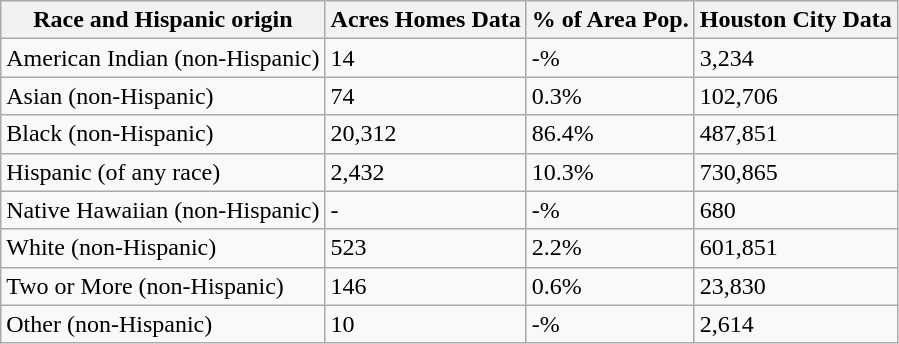<table class="wikitable">
<tr>
<th>Race and Hispanic origin</th>
<th>Acres Homes Data</th>
<th>% of Area Pop.</th>
<th>Houston City Data</th>
</tr>
<tr>
<td>American Indian (non-Hispanic)</td>
<td>14</td>
<td>-%</td>
<td>3,234</td>
</tr>
<tr>
<td>Asian (non-Hispanic)</td>
<td>74</td>
<td>0.3%</td>
<td>102,706</td>
</tr>
<tr>
<td>Black (non-Hispanic)</td>
<td>20,312</td>
<td>86.4%</td>
<td>487,851</td>
</tr>
<tr>
<td>Hispanic (of any race)</td>
<td>2,432</td>
<td>10.3%</td>
<td>730,865</td>
</tr>
<tr>
<td>Native Hawaiian (non-Hispanic)</td>
<td>-</td>
<td>-%</td>
<td>680</td>
</tr>
<tr>
<td>White (non-Hispanic)</td>
<td>523</td>
<td>2.2%</td>
<td>601,851</td>
</tr>
<tr>
<td>Two or More (non-Hispanic)</td>
<td>146</td>
<td>0.6%</td>
<td>23,830</td>
</tr>
<tr>
<td>Other (non-Hispanic)</td>
<td>10</td>
<td>-%</td>
<td>2,614</td>
</tr>
</table>
